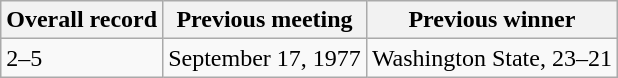<table class="wikitable">
<tr>
<th>Overall record</th>
<th>Previous meeting</th>
<th>Previous winner</th>
</tr>
<tr>
<td>2–5</td>
<td>September 17, 1977</td>
<td>Washington State, 23–21</td>
</tr>
</table>
